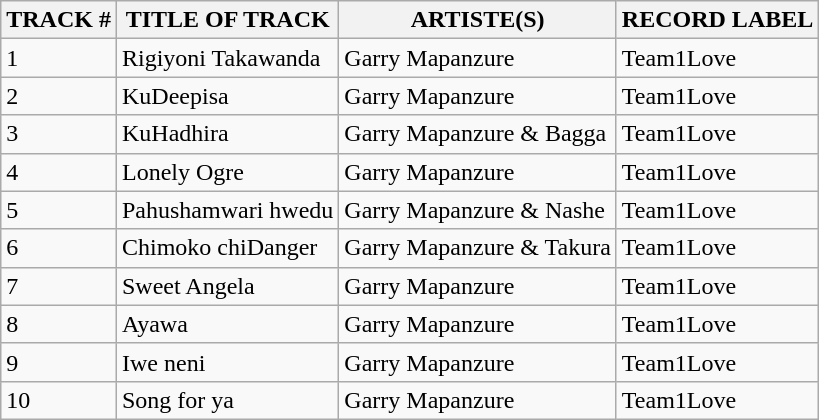<table class="wikitable sortable mw-collapsible">
<tr>
<th>TRACK #</th>
<th>TITLE OF TRACK</th>
<th>ARTISTE(S)</th>
<th>RECORD LABEL</th>
</tr>
<tr>
<td>1</td>
<td>Rigiyoni Takawanda</td>
<td>Garry Mapanzure</td>
<td>Team1Love</td>
</tr>
<tr>
<td>2</td>
<td>KuDeepisa</td>
<td>Garry Mapanzure</td>
<td>Team1Love</td>
</tr>
<tr>
<td>3</td>
<td>KuHadhira</td>
<td>Garry Mapanzure & Bagga</td>
<td>Team1Love</td>
</tr>
<tr>
<td>4</td>
<td>Lonely Ogre</td>
<td>Garry Mapanzure</td>
<td>Team1Love</td>
</tr>
<tr>
<td>5</td>
<td>Pahushamwari hwedu</td>
<td>Garry Mapanzure & Nashe</td>
<td>Team1Love</td>
</tr>
<tr>
<td>6</td>
<td>Chimoko chiDanger</td>
<td>Garry Mapanzure & Takura</td>
<td>Team1Love</td>
</tr>
<tr>
<td>7</td>
<td>Sweet Angela</td>
<td>Garry Mapanzure</td>
<td>Team1Love</td>
</tr>
<tr>
<td>8</td>
<td>Ayawa</td>
<td>Garry Mapanzure</td>
<td>Team1Love</td>
</tr>
<tr>
<td>9</td>
<td>Iwe neni</td>
<td>Garry Mapanzure</td>
<td>Team1Love</td>
</tr>
<tr>
<td>10</td>
<td>Song for ya</td>
<td>Garry Mapanzure</td>
<td>Team1Love</td>
</tr>
</table>
